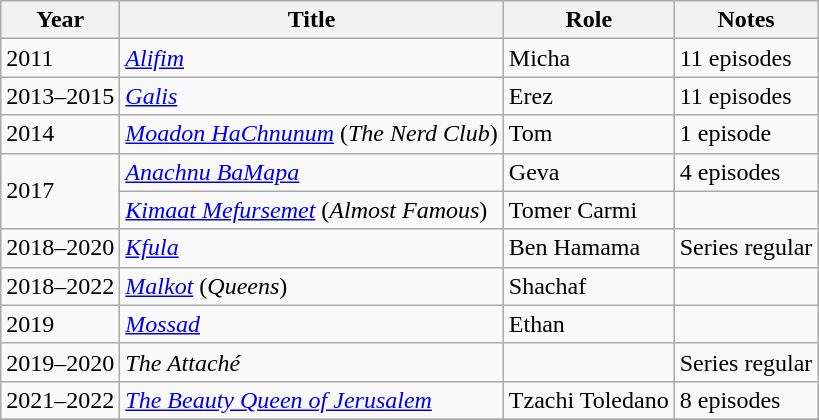<table class="wikitable sortable">
<tr>
<th>Year</th>
<th>Title</th>
<th>Role</th>
<th>Notes</th>
</tr>
<tr>
<td>2011</td>
<td><em><a href='#'>Alifim</a></em></td>
<td>Micha</td>
<td>11 episodes</td>
</tr>
<tr>
<td>2013–2015</td>
<td><em><a href='#'>Galis</a></em></td>
<td>Erez</td>
<td>11 episodes</td>
</tr>
<tr>
<td>2014</td>
<td><em><a href='#'>Moadon HaChnunum</a></em> (<em>The Nerd Club</em>)</td>
<td>Tom</td>
<td>1 episode</td>
</tr>
<tr>
<td rowspan=2>2017</td>
<td><em><a href='#'>Anachnu BaMapa</a></em></td>
<td>Geva</td>
<td>4 episodes</td>
</tr>
<tr>
<td><em><a href='#'>Kimaat Mefursemet</a></em> (<em>Almost Famous</em>)</td>
<td>Tomer Carmi</td>
<td></td>
</tr>
<tr>
<td>2018–2020</td>
<td><em><a href='#'>Kfula</a></em></td>
<td>Ben Hamama</td>
<td>Series regular</td>
</tr>
<tr>
<td>2018–2022</td>
<td><em><a href='#'>Malkot</a></em> (<em>Queens</em>)</td>
<td>Shachaf</td>
<td></td>
</tr>
<tr>
<td>2019</td>
<td><em><a href='#'>Mossad</a></em></td>
<td>Ethan</td>
<td></td>
</tr>
<tr>
<td>2019–2020</td>
<td><em>The Attaché</em></td>
<td></td>
<td>Series regular</td>
</tr>
<tr>
<td>2021–2022</td>
<td><em><a href='#'>The Beauty Queen of Jerusalem</a></em></td>
<td>Tzachi Toledano</td>
<td>8 episodes</td>
</tr>
<tr>
</tr>
</table>
